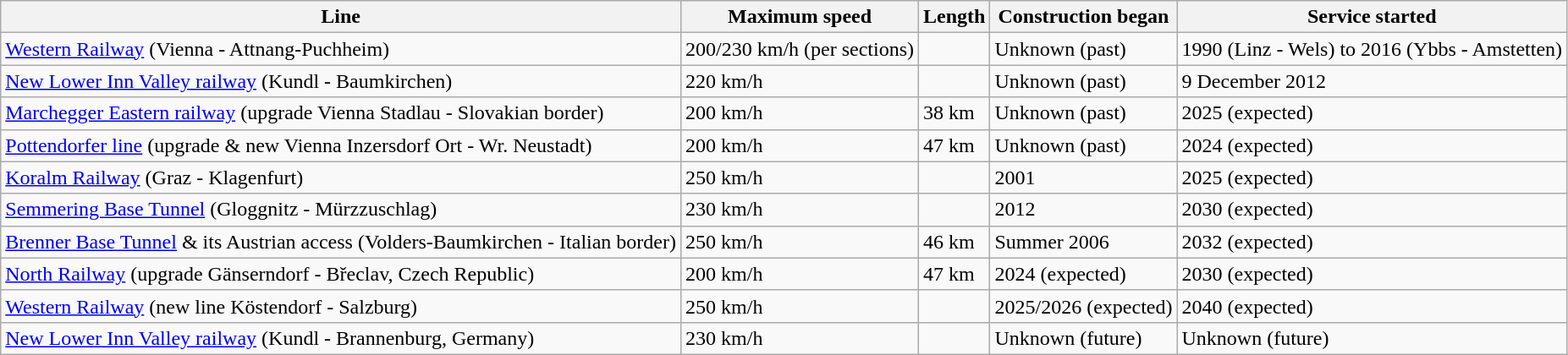<table class="wikitable">
<tr>
<th>Line</th>
<th>Maximum speed</th>
<th>Length</th>
<th>Construction began</th>
<th>Service started</th>
</tr>
<tr>
<td><a href='#'>Western Railway</a> (Vienna - Attnang-Puchheim)</td>
<td>200/230 km/h (per sections)</td>
<td></td>
<td>Unknown (past)</td>
<td>1990 (Linz - Wels) to 2016 (Ybbs - Amstetten)</td>
</tr>
<tr>
<td><a href='#'>New Lower Inn Valley railway</a> (Kundl - Baumkirchen)</td>
<td>220 km/h</td>
<td></td>
<td>Unknown (past)</td>
<td>9 December 2012</td>
</tr>
<tr>
<td><a href='#'>Marchegger Eastern railway</a> (upgrade Vienna Stadlau - Slovakian border)</td>
<td>200 km/h</td>
<td>38 km</td>
<td>Unknown (past)</td>
<td>2025 (expected)</td>
</tr>
<tr>
<td><a href='#'>Pottendorfer line</a> (upgrade & new Vienna Inzersdorf Ort - Wr. Neustadt)</td>
<td>200 km/h</td>
<td>47 km</td>
<td>Unknown (past)</td>
<td>2024 (expected)</td>
</tr>
<tr>
<td><a href='#'>Koralm Railway</a> (Graz - Klagenfurt)</td>
<td>250 km/h</td>
<td></td>
<td>2001</td>
<td>2025 (expected)</td>
</tr>
<tr>
<td><a href='#'>Semmering Base Tunnel</a> (Gloggnitz - Mürzzuschlag)</td>
<td>230 km/h</td>
<td></td>
<td>2012</td>
<td>2030 (expected)</td>
</tr>
<tr>
<td><a href='#'>Brenner Base Tunnel</a> & its Austrian access (Volders-Baumkirchen - Italian border)</td>
<td>250 km/h</td>
<td>46 km</td>
<td>Summer 2006</td>
<td>2032 (expected)</td>
</tr>
<tr>
<td><a href='#'>North Railway</a> (upgrade Gänserndorf - Břeclav, Czech Republic)</td>
<td>200 km/h</td>
<td>47 km</td>
<td>2024 (expected)</td>
<td>2030 (expected)</td>
</tr>
<tr>
<td><a href='#'>Western Railway</a> (new line Köstendorf - Salzburg)</td>
<td>250 km/h</td>
<td></td>
<td>2025/2026 (expected)</td>
<td>2040 (expected)</td>
</tr>
<tr>
<td><a href='#'>New Lower Inn Valley railway</a> (Kundl - Brannenburg, Germany)</td>
<td>230 km/h</td>
<td></td>
<td>Unknown (future)</td>
<td>Unknown (future)</td>
</tr>
</table>
